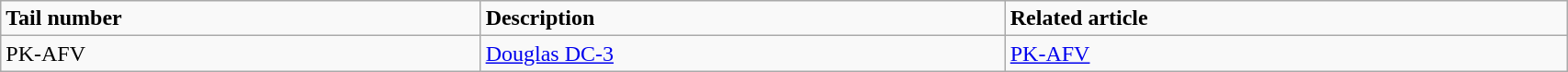<table class="wikitable" width="90%">
<tr>
<td><strong>Tail number</strong></td>
<td><strong>Description</strong></td>
<td><strong>Related article</strong></td>
</tr>
<tr>
<td>PK-AFV</td>
<td><a href='#'>Douglas DC-3</a></td>
<td><a href='#'>PK-AFV</a></td>
</tr>
</table>
